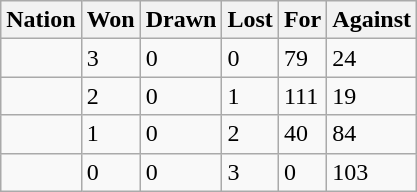<table class="wikitable">
<tr>
<th>Nation</th>
<th>Won</th>
<th>Drawn</th>
<th>Lost</th>
<th>For</th>
<th>Against</th>
</tr>
<tr>
<td></td>
<td>3</td>
<td>0</td>
<td>0</td>
<td>79</td>
<td>24</td>
</tr>
<tr>
<td></td>
<td>2</td>
<td>0</td>
<td>1</td>
<td>111</td>
<td>19</td>
</tr>
<tr>
<td></td>
<td>1</td>
<td>0</td>
<td>2</td>
<td>40</td>
<td>84</td>
</tr>
<tr>
<td></td>
<td>0</td>
<td>0</td>
<td>3</td>
<td>0</td>
<td>103</td>
</tr>
</table>
